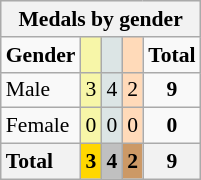<table class="wikitable" style="text-align:center;font-size:90%">
<tr style="background:#efefef;">
<th colspan=7><strong>Medals by gender</strong></th>
</tr>
<tr>
<td><strong>Gender</strong></td>
<td bgcolor=#f7f6a8></td>
<td bgcolor=#dce5e5></td>
<td bgcolor=#ffdab9></td>
<td><strong>Total</strong></td>
</tr>
<tr>
<td style="text-align:left;">Male</td>
<td style="background:#F7F6A8;">3</td>
<td style="background:#DCE5E5;">4</td>
<td style="background:#FFDAB9;">2</td>
<td><strong>9</strong></td>
</tr>
<tr>
<td style="text-align:left;">Female</td>
<td style="background:#F7F6A8;">0</td>
<td style="background:#DCE5E5;">0</td>
<td style="background:#FFDAB9;">0</td>
<td><strong>0</strong></td>
</tr>
<tr>
<th style="text-align:left;"><strong>Total</strong></th>
<th style="background:gold;"><strong>3</strong></th>
<th style="background:silver;"><strong>4</strong></th>
<th style="background:#c96;"><strong>2</strong></th>
<th><strong>9</strong></th>
</tr>
</table>
